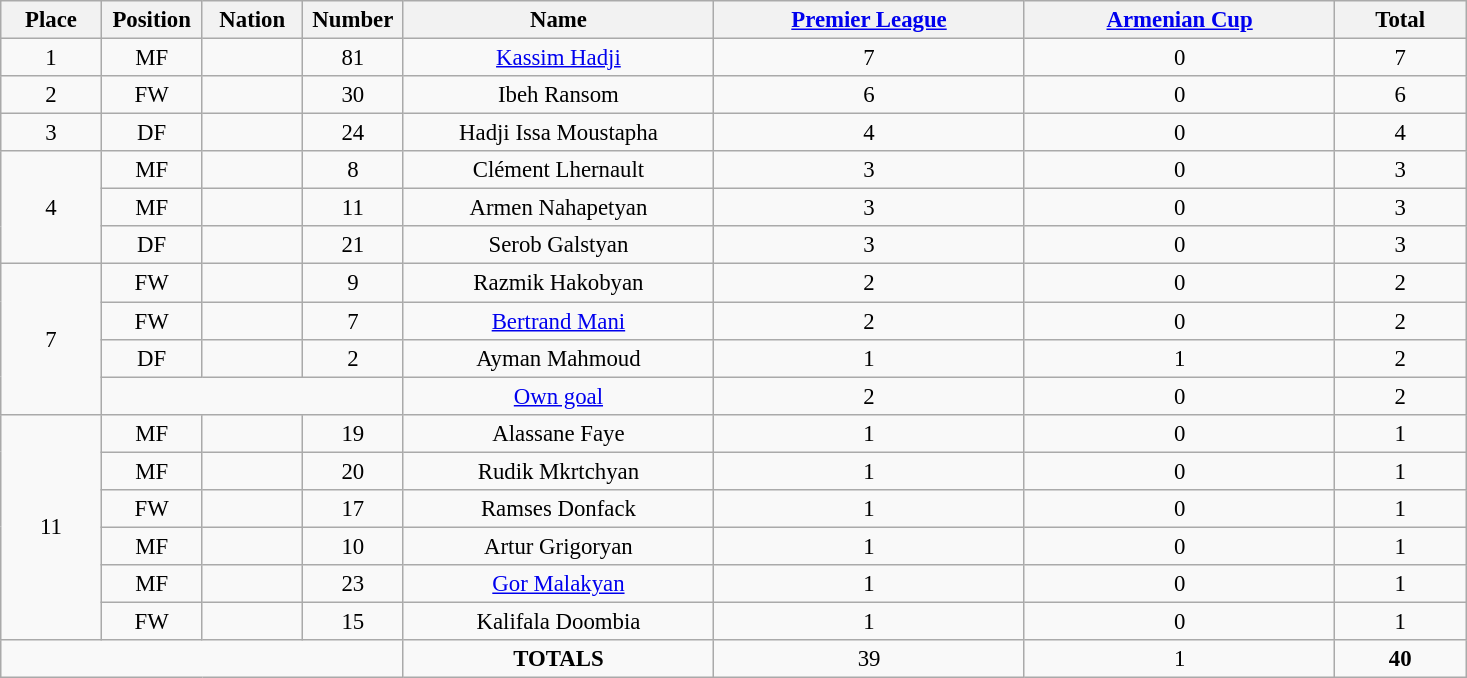<table class="wikitable" style="font-size: 95%; text-align: center;">
<tr>
<th width=60>Place</th>
<th width=60>Position</th>
<th width=60>Nation</th>
<th width=60>Number</th>
<th width=200>Name</th>
<th width=200><a href='#'>Premier League</a></th>
<th width=200><a href='#'>Armenian Cup</a></th>
<th width=80><strong>Total</strong></th>
</tr>
<tr>
<td>1</td>
<td>MF</td>
<td></td>
<td>81</td>
<td><a href='#'>Kassim Hadji</a></td>
<td>7</td>
<td>0</td>
<td>7</td>
</tr>
<tr>
<td>2</td>
<td>FW</td>
<td></td>
<td>30</td>
<td>Ibeh Ransom</td>
<td>6</td>
<td>0</td>
<td>6</td>
</tr>
<tr>
<td>3</td>
<td>DF</td>
<td></td>
<td>24</td>
<td>Hadji Issa Moustapha</td>
<td>4</td>
<td>0</td>
<td>4</td>
</tr>
<tr>
<td rowspan="3">4</td>
<td>MF</td>
<td></td>
<td>8</td>
<td>Clément Lhernault</td>
<td>3</td>
<td>0</td>
<td>3</td>
</tr>
<tr>
<td>MF</td>
<td></td>
<td>11</td>
<td>Armen Nahapetyan</td>
<td>3</td>
<td>0</td>
<td>3</td>
</tr>
<tr>
<td>DF</td>
<td></td>
<td>21</td>
<td>Serob Galstyan</td>
<td>3</td>
<td>0</td>
<td>3</td>
</tr>
<tr>
<td rowspan="4">7</td>
<td>FW</td>
<td></td>
<td>9</td>
<td>Razmik Hakobyan</td>
<td>2</td>
<td>0</td>
<td>2</td>
</tr>
<tr>
<td>FW</td>
<td></td>
<td>7</td>
<td><a href='#'>Bertrand Mani</a></td>
<td>2</td>
<td>0</td>
<td>2</td>
</tr>
<tr>
<td>DF</td>
<td></td>
<td>2</td>
<td>Ayman Mahmoud</td>
<td>1</td>
<td>1</td>
<td>2</td>
</tr>
<tr>
<td colspan="3"></td>
<td><a href='#'>Own goal</a></td>
<td>2</td>
<td>0</td>
<td>2</td>
</tr>
<tr>
<td rowspan="6">11</td>
<td>MF</td>
<td></td>
<td>19</td>
<td>Alassane Faye</td>
<td>1</td>
<td>0</td>
<td>1</td>
</tr>
<tr>
<td>MF</td>
<td></td>
<td>20</td>
<td>Rudik Mkrtchyan</td>
<td>1</td>
<td>0</td>
<td>1</td>
</tr>
<tr>
<td>FW</td>
<td></td>
<td>17</td>
<td>Ramses Donfack</td>
<td>1</td>
<td>0</td>
<td>1</td>
</tr>
<tr>
<td>MF</td>
<td></td>
<td>10</td>
<td>Artur Grigoryan</td>
<td>1</td>
<td>0</td>
<td>1</td>
</tr>
<tr>
<td>MF</td>
<td></td>
<td>23</td>
<td><a href='#'>Gor Malakyan</a></td>
<td>1</td>
<td>0</td>
<td>1</td>
</tr>
<tr>
<td>FW</td>
<td></td>
<td>15</td>
<td>Kalifala Doombia</td>
<td>1</td>
<td>0</td>
<td>1</td>
</tr>
<tr>
<td colspan="4"></td>
<td><strong>TOTALS</strong></td>
<td>39</td>
<td>1</td>
<td><strong>40</strong></td>
</tr>
</table>
